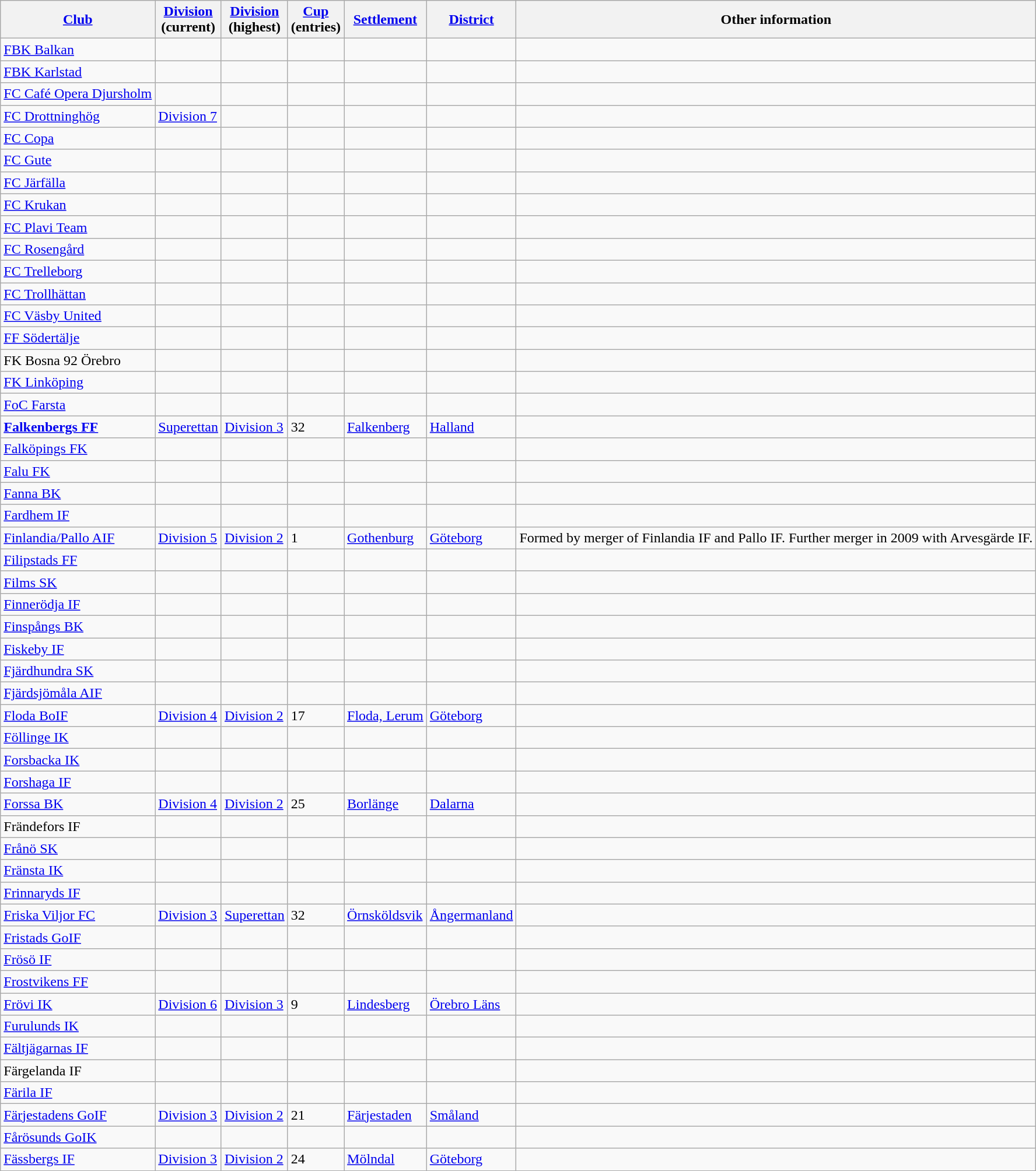<table class="wikitable" style="text-align:left">
<tr>
<th style= width="180px"><a href='#'>Club</a></th>
<th style= width="80px"><a href='#'>Division</a><br> (current)</th>
<th style= width="80px"><a href='#'>Division</a><br> (highest)</th>
<th style= width="60px"><a href='#'>Cup</a><br> (entries)</th>
<th style= width="110px"><a href='#'>Settlement</a></th>
<th style= width="110px"><a href='#'>District</a></th>
<th style= width="230px">Other information</th>
</tr>
<tr>
<td><a href='#'>FBK Balkan</a></td>
<td></td>
<td></td>
<td></td>
<td></td>
<td></td>
<td></td>
</tr>
<tr>
<td><a href='#'>FBK Karlstad</a></td>
<td></td>
<td></td>
<td></td>
<td></td>
<td></td>
<td></td>
</tr>
<tr>
<td><a href='#'>FC Café Opera Djursholm</a></td>
<td></td>
<td></td>
<td></td>
<td></td>
<td></td>
<td></td>
</tr>
<tr>
<td><a href='#'>FC Drottninghög</a></td>
<td><a href='#'>Division 7</a></td>
<td></td>
<td></td>
<td></td>
<td></td>
<td></td>
</tr>
<tr>
<td><a href='#'>FC Copa</a></td>
<td></td>
<td></td>
<td></td>
<td></td>
<td></td>
<td></td>
</tr>
<tr>
<td><a href='#'>FC Gute</a></td>
<td></td>
<td></td>
<td></td>
<td></td>
<td></td>
<td></td>
</tr>
<tr>
<td><a href='#'>FC Järfälla</a></td>
<td></td>
<td></td>
<td></td>
<td></td>
<td></td>
<td></td>
</tr>
<tr>
<td><a href='#'>FC Krukan</a></td>
<td></td>
<td></td>
<td></td>
<td></td>
<td></td>
<td></td>
</tr>
<tr>
<td><a href='#'>FC Plavi Team</a></td>
<td></td>
<td></td>
<td></td>
<td></td>
<td></td>
<td></td>
</tr>
<tr>
<td><a href='#'>FC Rosengård</a></td>
<td></td>
<td></td>
<td></td>
<td></td>
<td></td>
<td></td>
</tr>
<tr>
<td><a href='#'>FC Trelleborg</a></td>
<td></td>
<td></td>
<td></td>
<td></td>
<td></td>
<td></td>
</tr>
<tr>
<td><a href='#'>FC Trollhättan</a></td>
<td></td>
<td></td>
<td></td>
<td></td>
<td></td>
<td></td>
</tr>
<tr>
<td><a href='#'>FC Väsby United</a></td>
<td></td>
<td></td>
<td></td>
<td></td>
<td></td>
<td></td>
</tr>
<tr>
<td><a href='#'>FF Södertälje</a></td>
<td></td>
<td></td>
<td></td>
<td></td>
<td></td>
<td></td>
</tr>
<tr>
<td>FK Bosna 92 Örebro</td>
<td></td>
<td></td>
<td></td>
<td></td>
<td></td>
<td></td>
</tr>
<tr>
<td><a href='#'>FK Linköping</a></td>
<td></td>
<td></td>
<td></td>
<td></td>
<td></td>
<td></td>
</tr>
<tr>
<td><a href='#'>FoC Farsta</a></td>
<td></td>
<td></td>
<td></td>
<td></td>
<td></td>
<td></td>
</tr>
<tr>
<td><strong><a href='#'>Falkenbergs FF</a></strong></td>
<td><a href='#'>Superettan</a></td>
<td><a href='#'>Division 3</a></td>
<td>32</td>
<td><a href='#'>Falkenberg</a></td>
<td><a href='#'>Halland</a></td>
<td></td>
</tr>
<tr>
<td><a href='#'>Falköpings FK</a></td>
<td></td>
<td></td>
<td></td>
<td></td>
<td></td>
<td></td>
</tr>
<tr>
<td><a href='#'>Falu FK</a></td>
<td></td>
<td></td>
<td></td>
<td></td>
<td></td>
<td></td>
</tr>
<tr>
<td><a href='#'>Fanna BK</a></td>
<td></td>
<td></td>
<td></td>
<td></td>
<td></td>
<td></td>
</tr>
<tr>
<td><a href='#'>Fardhem IF</a></td>
<td></td>
<td></td>
<td></td>
<td></td>
<td></td>
<td></td>
</tr>
<tr>
<td><a href='#'>Finlandia/Pallo AIF</a></td>
<td><a href='#'>Division 5</a></td>
<td><a href='#'>Division 2</a></td>
<td>1</td>
<td><a href='#'>Gothenburg</a></td>
<td><a href='#'>Göteborg</a></td>
<td>Formed by merger of Finlandia IF and Pallo IF. Further merger in 2009 with Arvesgärde IF.</td>
</tr>
<tr>
<td><a href='#'>Filipstads FF</a></td>
<td></td>
<td></td>
<td></td>
<td></td>
<td></td>
<td></td>
</tr>
<tr>
<td><a href='#'>Films SK</a></td>
<td></td>
<td></td>
<td></td>
<td></td>
<td></td>
<td></td>
</tr>
<tr>
<td><a href='#'>Finnerödja IF</a></td>
<td></td>
<td></td>
<td></td>
<td></td>
<td></td>
<td></td>
</tr>
<tr>
<td><a href='#'>Finspångs BK</a></td>
<td></td>
<td></td>
<td></td>
<td></td>
<td></td>
<td></td>
</tr>
<tr>
<td><a href='#'>Fiskeby IF</a></td>
<td></td>
<td></td>
<td></td>
<td></td>
<td></td>
<td></td>
</tr>
<tr>
<td><a href='#'>Fjärdhundra SK</a></td>
<td></td>
<td></td>
<td></td>
<td></td>
<td></td>
<td></td>
</tr>
<tr>
<td><a href='#'>Fjärdsjömåla AIF</a></td>
<td></td>
<td></td>
<td></td>
<td></td>
<td></td>
<td></td>
</tr>
<tr>
<td><a href='#'>Floda BoIF</a></td>
<td><a href='#'>Division 4</a></td>
<td><a href='#'>Division 2</a></td>
<td>17</td>
<td><a href='#'>Floda, Lerum</a></td>
<td><a href='#'>Göteborg</a></td>
<td></td>
</tr>
<tr>
<td><a href='#'>Föllinge IK</a></td>
<td></td>
<td></td>
<td></td>
<td></td>
<td></td>
<td></td>
</tr>
<tr>
<td><a href='#'>Forsbacka IK</a></td>
<td></td>
<td></td>
<td></td>
<td></td>
<td></td>
<td></td>
</tr>
<tr>
<td><a href='#'>Forshaga IF</a></td>
<td></td>
<td></td>
<td></td>
<td></td>
<td></td>
<td></td>
</tr>
<tr>
<td><a href='#'>Forssa BK</a></td>
<td><a href='#'>Division 4</a></td>
<td><a href='#'>Division 2</a></td>
<td>25</td>
<td><a href='#'>Borlänge</a></td>
<td><a href='#'>Dalarna</a></td>
<td></td>
</tr>
<tr>
<td>Frändefors IF</td>
<td></td>
<td></td>
<td></td>
<td></td>
<td></td>
<td></td>
</tr>
<tr>
<td><a href='#'>Frånö SK</a></td>
<td></td>
<td></td>
<td></td>
<td></td>
<td></td>
<td></td>
</tr>
<tr>
<td><a href='#'>Fränsta IK</a></td>
<td></td>
<td></td>
<td></td>
<td></td>
<td></td>
<td></td>
</tr>
<tr>
<td><a href='#'>Frinnaryds IF</a></td>
<td></td>
<td></td>
<td></td>
<td></td>
<td></td>
<td></td>
</tr>
<tr>
<td><a href='#'>Friska Viljor FC</a></td>
<td><a href='#'>Division 3</a></td>
<td><a href='#'>Superettan</a></td>
<td>32</td>
<td><a href='#'>Örnsköldsvik</a></td>
<td><a href='#'>Ångermanland</a></td>
<td></td>
</tr>
<tr>
<td><a href='#'>Fristads GoIF</a></td>
<td></td>
<td></td>
<td></td>
<td></td>
<td></td>
<td></td>
</tr>
<tr>
<td><a href='#'>Frösö IF</a></td>
<td></td>
<td></td>
<td></td>
<td></td>
<td></td>
<td></td>
</tr>
<tr>
<td><a href='#'>Frostvikens FF</a></td>
<td></td>
<td></td>
<td></td>
<td></td>
<td></td>
<td></td>
</tr>
<tr>
<td><a href='#'>Frövi IK</a></td>
<td><a href='#'>Division 6</a></td>
<td><a href='#'>Division 3</a></td>
<td>9</td>
<td><a href='#'>Lindesberg</a></td>
<td><a href='#'>Örebro Läns</a></td>
<td></td>
</tr>
<tr>
<td><a href='#'>Furulunds IK</a></td>
<td></td>
<td></td>
<td></td>
<td></td>
<td></td>
<td></td>
</tr>
<tr>
<td><a href='#'>Fältjägarnas IF</a></td>
<td></td>
<td></td>
<td></td>
<td></td>
<td></td>
<td></td>
</tr>
<tr>
<td>Färgelanda IF</td>
<td></td>
<td></td>
<td></td>
<td></td>
<td></td>
<td></td>
</tr>
<tr>
<td><a href='#'>Färila IF</a></td>
<td></td>
<td></td>
<td></td>
<td></td>
<td></td>
<td></td>
</tr>
<tr>
<td><a href='#'>Färjestadens GoIF</a></td>
<td><a href='#'>Division 3</a></td>
<td><a href='#'>Division 2</a></td>
<td>21</td>
<td><a href='#'>Färjestaden</a></td>
<td><a href='#'>Småland</a></td>
<td></td>
</tr>
<tr>
<td><a href='#'>Fårösunds GoIK</a></td>
<td></td>
<td></td>
<td></td>
<td></td>
<td></td>
<td></td>
</tr>
<tr>
<td><a href='#'>Fässbergs IF</a></td>
<td><a href='#'>Division 3</a></td>
<td><a href='#'>Division 2</a></td>
<td>24</td>
<td><a href='#'>Mölndal</a></td>
<td><a href='#'>Göteborg</a></td>
<td></td>
</tr>
<tr>
</tr>
</table>
